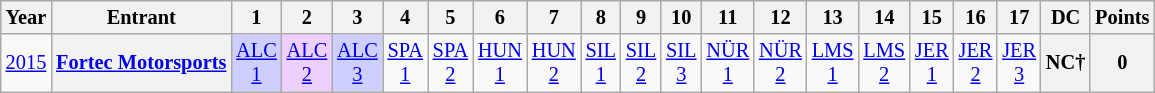<table class="wikitable" style="text-align:center; font-size:85%">
<tr>
<th>Year</th>
<th>Entrant</th>
<th>1</th>
<th>2</th>
<th>3</th>
<th>4</th>
<th>5</th>
<th>6</th>
<th>7</th>
<th>8</th>
<th>9</th>
<th>10</th>
<th>11</th>
<th>12</th>
<th>13</th>
<th>14</th>
<th>15</th>
<th>16</th>
<th>17</th>
<th>DC</th>
<th>Points</th>
</tr>
<tr>
<td><a href='#'>2015</a></td>
<th nowrap><a href='#'>Fortec Motorsports</a></th>
<td style="background:#cfcfff;"><a href='#'>ALC<br>1</a><br></td>
<td style="background:#efcfff;"><a href='#'>ALC<br>2</a><br></td>
<td style="background:#cfcfff;"><a href='#'>ALC<br>3</a><br></td>
<td style="background:#;"><a href='#'>SPA<br>1</a><br></td>
<td style="background:#;"><a href='#'>SPA<br>2</a><br></td>
<td style="background:#;"><a href='#'>HUN<br>1</a><br></td>
<td style="background:#;"><a href='#'>HUN<br>2</a><br></td>
<td style="background:#;"><a href='#'>SIL<br>1</a><br></td>
<td style="background:#;"><a href='#'>SIL<br>2</a><br></td>
<td style="background:#;"><a href='#'>SIL<br>3</a><br></td>
<td style="background:#;"><a href='#'>NÜR<br>1</a><br></td>
<td style="background:#;"><a href='#'>NÜR<br>2</a><br></td>
<td style="background:#;"><a href='#'>LMS<br>1</a><br></td>
<td style="background:#;"><a href='#'>LMS<br>2</a><br></td>
<td style="background:#;"><a href='#'>JER<br>1</a><br></td>
<td style="background:#;"><a href='#'>JER<br>2</a><br></td>
<td style="background:#;"><a href='#'>JER<br>3</a><br></td>
<th>NC†</th>
<th>0</th>
</tr>
</table>
